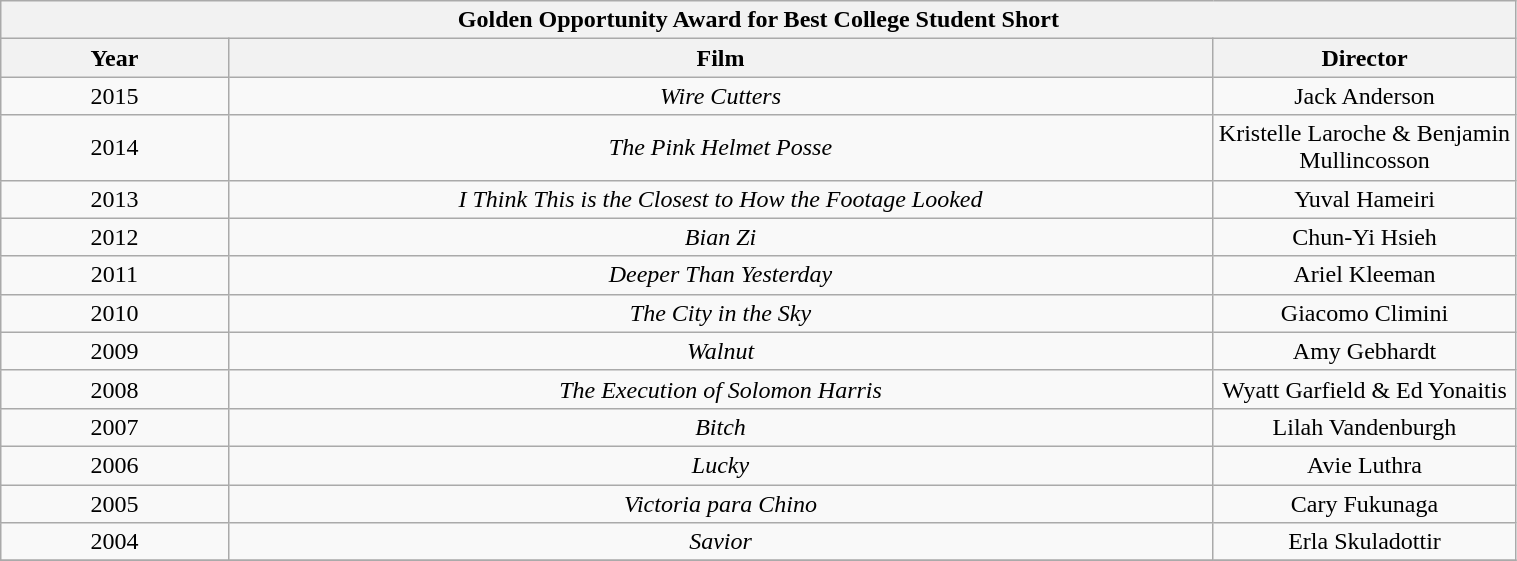<table class="wikitable" width="80%">
<tr>
<th colspan="3" align="center">Golden Opportunity Award for Best College Student Short</th>
</tr>
<tr>
<th width="15%">Year</th>
<th width="65%">Film</th>
<th width="20%">Director</th>
</tr>
<tr>
<td align="center">2015</td>
<td align="center"><em>Wire Cutters</em></td>
<td align="center">Jack Anderson</td>
</tr>
<tr>
<td align="center">2014</td>
<td align="center"><em>The Pink Helmet Posse</em></td>
<td align="center">Kristelle Laroche & Benjamin Mullincosson</td>
</tr>
<tr>
<td align="center">2013</td>
<td align="center"><em>I Think This is the Closest to How the Footage Looked</em></td>
<td align="center">Yuval Hameiri</td>
</tr>
<tr>
<td align="center">2012</td>
<td align="center"><em>Bian Zi</em></td>
<td align="center">Chun-Yi Hsieh</td>
</tr>
<tr>
<td align="center">2011</td>
<td align="center"><em>Deeper Than Yesterday</em></td>
<td align="center">Ariel Kleeman</td>
</tr>
<tr>
<td align="center">2010</td>
<td align="center"><em>The City in the Sky</em></td>
<td align="center">Giacomo Climini</td>
</tr>
<tr>
<td align="center">2009</td>
<td align="center"><em>Walnut</em></td>
<td align="center">Amy Gebhardt</td>
</tr>
<tr>
<td align="center">2008</td>
<td align="center"><em>The Execution of Solomon Harris</em></td>
<td align="center">Wyatt Garfield & Ed Yonaitis</td>
</tr>
<tr>
<td align="center">2007</td>
<td align="center"><em>Bitch</em></td>
<td align="center">Lilah Vandenburgh</td>
</tr>
<tr>
<td align="center">2006</td>
<td align="center"><em>Lucky</em></td>
<td align="center">Avie Luthra</td>
</tr>
<tr>
<td align="center">2005</td>
<td align="center"><em>Victoria para Chino</em></td>
<td align="center">Cary Fukunaga</td>
</tr>
<tr>
<td align="center">2004</td>
<td align="center"><em>Savior</em></td>
<td align="center">Erla Skuladottir</td>
</tr>
<tr>
</tr>
</table>
